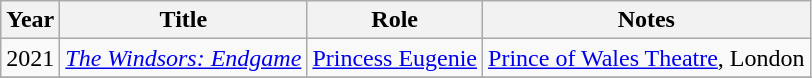<table class="wikitable sortable">
<tr>
<th>Year</th>
<th>Title</th>
<th>Role</th>
<th>Notes</th>
</tr>
<tr>
<td>2021</td>
<td><em><a href='#'>The Windsors: Endgame</a></em></td>
<td><a href='#'>Princess Eugenie</a></td>
<td><a href='#'>Prince of Wales Theatre</a>, London</td>
</tr>
<tr>
</tr>
</table>
